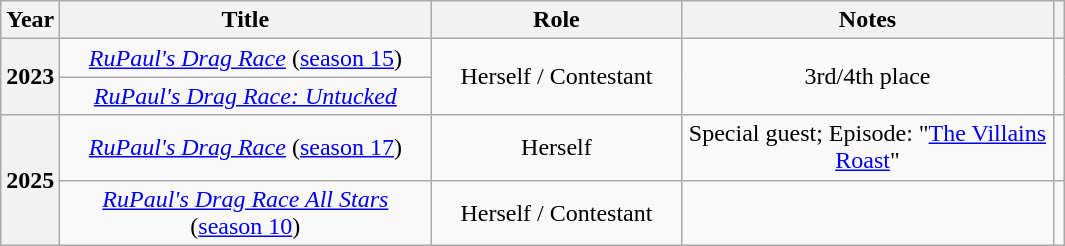<table class="wikitable plainrowheaders" style="text-align:center;">
<tr>
<th scope="col">Year</th>
<th scope="col" style="width: 15em; class="unsortable">Title</th>
<th scope="col" style="width: 10em; class="unsortable">Role</th>
<th scope="col" style="width: 15em; class="unsortable">Notes</th>
<th scope="col" class="unsortable"></th>
</tr>
<tr>
<th rowspan="2" scope="row">2023</th>
<td><em><a href='#'>RuPaul's Drag Race</a></em> (<a href='#'>season 15</a>)</td>
<td rowspan="2">Herself / Contestant</td>
<td rowspan="2">3rd/4th place</td>
<td rowspan="2"></td>
</tr>
<tr>
<td><em><a href='#'>RuPaul's Drag Race: Untucked</a></em></td>
</tr>
<tr>
<th rowspan="2">2025</th>
<td><em><a href='#'>RuPaul's Drag Race</a></em> (<a href='#'>season 17</a>)</td>
<td>Herself</td>
<td>Special guest; Episode: "<a href='#'>The Villains Roast</a>"</td>
<td></td>
</tr>
<tr>
<td><em><a href='#'>RuPaul's Drag Race All Stars</a></em> (<a href='#'>season 10</a>)</td>
<td>Herself / Contestant</td>
<td></td>
<td></td>
</tr>
</table>
